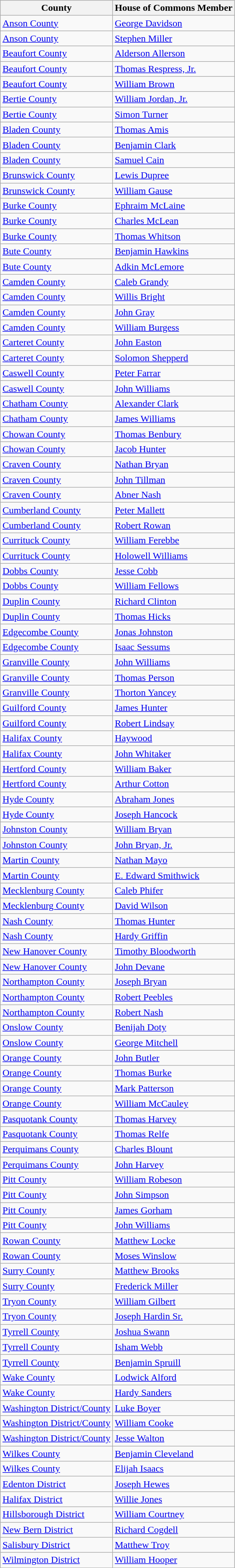<table class="wikitable sortable">
<tr>
<th>County</th>
<th>House of Commons Member</th>
</tr>
<tr>
<td><a href='#'>Anson County</a></td>
<td data-sort-value="Davidson, George"><a href='#'>George Davidson</a></td>
</tr>
<tr>
<td><a href='#'>Anson County</a></td>
<td data-sort-value="Miller, Stephen"><a href='#'>Stephen Miller</a></td>
</tr>
<tr>
<td><a href='#'>Beaufort County</a></td>
<td data-sort-value="Allerson, Alderson"><a href='#'>Alderson Allerson</a></td>
</tr>
<tr>
<td><a href='#'>Beaufort County</a></td>
<td data-sort-value="Respress, Thomas"><a href='#'>Thomas Respress, Jr.</a></td>
</tr>
<tr>
<td><a href='#'>Beaufort County</a></td>
<td data-sort-value="Brown, William"><a href='#'>William Brown</a></td>
</tr>
<tr>
<td><a href='#'>Bertie County</a></td>
<td data-sort-value="Jordan, William"><a href='#'>William Jordan, Jr.</a></td>
</tr>
<tr>
<td><a href='#'>Bertie County</a></td>
<td data-sort-value="Turner, Simon"><a href='#'>Simon Turner</a></td>
</tr>
<tr>
<td><a href='#'>Bladen County</a></td>
<td data-sort-value="Amis, Thomas"><a href='#'>Thomas Amis</a></td>
</tr>
<tr>
<td><a href='#'>Bladen County</a></td>
<td data-sort-value="Clark, Benjamin"><a href='#'>Benjamin Clark</a></td>
</tr>
<tr>
<td><a href='#'>Bladen County</a></td>
<td data-sort-value="Cain, Samuel"><a href='#'>Samuel Cain</a></td>
</tr>
<tr>
<td><a href='#'>Brunswick County</a></td>
<td data-sort-value="Dupree, Lewis"><a href='#'>Lewis Dupree</a></td>
</tr>
<tr>
<td><a href='#'>Brunswick County</a></td>
<td data-sort-value="Gause, William"><a href='#'>William Gause</a></td>
</tr>
<tr>
<td><a href='#'>Burke County</a></td>
<td data-sort-value="McLaine, Ephraim"><a href='#'>Ephraim McLaine</a></td>
</tr>
<tr>
<td><a href='#'>Burke County</a></td>
<td data-sort-value="McLean, Charles"><a href='#'>Charles McLean</a></td>
</tr>
<tr>
<td><a href='#'>Burke County</a></td>
<td data-sort-value="Whitson, Thomas"><a href='#'>Thomas Whitson</a></td>
</tr>
<tr>
<td><a href='#'>Bute County</a></td>
<td data-sort-value="Hawkins, Benjamin"><a href='#'>Benjamin Hawkins</a></td>
</tr>
<tr>
<td><a href='#'>Bute County</a></td>
<td data-sort-value="McLemore, Adkin"><a href='#'>Adkin McLemore</a></td>
</tr>
<tr>
<td><a href='#'>Camden County</a></td>
<td data-sort-value="Grady, Caleb"><a href='#'>Caleb Grandy</a></td>
</tr>
<tr>
<td><a href='#'>Camden County</a></td>
<td data-sort-value="Bright, Willis"><a href='#'>Willis Bright</a></td>
</tr>
<tr>
<td><a href='#'>Camden County</a></td>
<td data-sort-value="Gray, John"><a href='#'>John Gray</a></td>
</tr>
<tr>
<td><a href='#'>Camden County</a></td>
<td data-sort-value="Burgess, William"><a href='#'>William Burgess</a></td>
</tr>
<tr>
<td><a href='#'>Carteret County</a></td>
<td data-sort-value="Easton, John"><a href='#'>John Easton</a></td>
</tr>
<tr>
<td><a href='#'>Carteret County</a></td>
<td data-sort-value="Shepperd, Solomon"><a href='#'>Solomon Shepperd</a></td>
</tr>
<tr>
<td><a href='#'>Caswell County</a></td>
<td data-sort-value="Farrar, Peter"><a href='#'>Peter Farrar</a></td>
</tr>
<tr>
<td><a href='#'>Caswell County</a></td>
<td data-sort-value="Williams, John"><a href='#'>John Williams</a></td>
</tr>
<tr>
<td><a href='#'>Chatham County</a></td>
<td data-sort-value="Clark, Alexander"><a href='#'>Alexander Clark</a></td>
</tr>
<tr>
<td><a href='#'>Chatham County</a></td>
<td data-sort-value="William, James"><a href='#'>James Williams</a></td>
</tr>
<tr>
<td><a href='#'>Chowan County</a></td>
<td data-sort-value="Benbury, Thomas"><a href='#'>Thomas Benbury</a></td>
</tr>
<tr>
<td><a href='#'>Chowan County</a></td>
<td data-sort-value="Hunter, Jacob"><a href='#'>Jacob Hunter</a></td>
</tr>
<tr>
<td><a href='#'>Craven County</a></td>
<td data-sort-value="Bryan, Nathan"><a href='#'>Nathan Bryan</a></td>
</tr>
<tr>
<td><a href='#'>Craven County</a></td>
<td data-sort-value="Tillman, John"><a href='#'>John Tillman</a></td>
</tr>
<tr>
<td><a href='#'>Craven County</a></td>
<td data-sort-value="Nash, Abner"><a href='#'>Abner Nash</a></td>
</tr>
<tr>
<td><a href='#'>Cumberland County</a></td>
<td data-sort-value="Mallett, Peter"><a href='#'>Peter Mallett</a></td>
</tr>
<tr>
<td><a href='#'>Cumberland County</a></td>
<td data-sort-value="Rowan, Robert"><a href='#'>Robert Rowan</a></td>
</tr>
<tr>
<td><a href='#'>Currituck County</a></td>
<td data-sort-value="Ferebbe, William"><a href='#'>William Ferebbe</a></td>
</tr>
<tr>
<td><a href='#'>Currituck County</a></td>
<td data-sort-value="Williams, Holowell"><a href='#'>Holowell Williams</a></td>
</tr>
<tr>
<td><a href='#'>Dobbs County</a></td>
<td data-sort-value="Cobb, Jesse"><a href='#'>Jesse Cobb</a></td>
</tr>
<tr>
<td><a href='#'>Dobbs County</a></td>
<td data-sort-value="Fellows, William"><a href='#'>William Fellows</a></td>
</tr>
<tr>
<td><a href='#'>Duplin County</a></td>
<td data-sort-value="Cllinton, Richard"><a href='#'>Richard Clinton</a></td>
</tr>
<tr>
<td><a href='#'>Duplin County</a></td>
<td data-sort-value="Hicks, Thomas"><a href='#'>Thomas Hicks</a></td>
</tr>
<tr>
<td><a href='#'>Edgecombe County</a></td>
<td data-sort-value="Johnston, Jonas"><a href='#'>Jonas Johnston</a></td>
</tr>
<tr>
<td><a href='#'>Edgecombe County</a></td>
<td data-sort-value="Sessums, Isaac"><a href='#'>Isaac Sessums</a></td>
</tr>
<tr>
<td><a href='#'>Granville County</a></td>
<td data-sort-value="Williams, John"><a href='#'>John Williams</a></td>
</tr>
<tr>
<td><a href='#'>Granville County</a></td>
<td data-sort-value="Person, Thomas"><a href='#'>Thomas Person</a></td>
</tr>
<tr>
<td><a href='#'>Granville County</a></td>
<td data-sort-value="Yancey, Thorton"><a href='#'>Thorton Yancey</a></td>
</tr>
<tr>
<td><a href='#'>Guilford County</a></td>
<td data-sort-value="Hunter, James"><a href='#'>James Hunter</a></td>
</tr>
<tr>
<td><a href='#'>Guilford County</a></td>
<td data-sort-value="Lindsay, Robert"><a href='#'>Robert Lindsay</a></td>
</tr>
<tr>
<td><a href='#'>Halifax County</a></td>
<td data-sort-value="Haywood, Egbert"><a href='#'>Haywood</a></td>
</tr>
<tr>
<td><a href='#'>Halifax County</a></td>
<td data-sort-value="Whitaker, John"><a href='#'>John Whitaker</a></td>
</tr>
<tr>
<td><a href='#'>Hertford County</a></td>
<td data-sort-value="Baker, William"><a href='#'>William Baker</a></td>
</tr>
<tr>
<td><a href='#'>Hertford County</a></td>
<td data-sort-value="Cotton, Arthur"><a href='#'>Arthur Cotton</a></td>
</tr>
<tr>
<td><a href='#'>Hyde County</a></td>
<td data-sort-value="Jones, Abraham"><a href='#'>Abraham Jones</a></td>
</tr>
<tr>
<td><a href='#'>Hyde County</a></td>
<td data-sort-value="Hancock, Joseph"><a href='#'>Joseph Hancock</a></td>
</tr>
<tr>
<td><a href='#'>Johnston County</a></td>
<td data-sort-value="Bryan, William"><a href='#'>William Bryan</a></td>
</tr>
<tr>
<td><a href='#'>Johnston County</a></td>
<td data-sort-value="Bryan, John"><a href='#'>John Bryan, Jr.</a></td>
</tr>
<tr>
<td><a href='#'>Martin County</a></td>
<td data-sort-value="Mayo, Nathan"><a href='#'>Nathan Mayo</a></td>
</tr>
<tr>
<td><a href='#'>Martin County</a></td>
<td data-sort-value="Smithwick, E. Edward"><a href='#'>E. Edward Smithwick</a></td>
</tr>
<tr>
<td><a href='#'>Mecklenburg County</a></td>
<td data-sort-value="Phifer, Caleb"><a href='#'>Caleb Phifer</a></td>
</tr>
<tr>
<td><a href='#'>Mecklenburg County</a></td>
<td data-sort-value="Wilson, David"><a href='#'>David Wilson</a></td>
</tr>
<tr>
<td><a href='#'>Nash County</a></td>
<td data-sort-value="Hunter, Thomas"><a href='#'>Thomas Hunter</a></td>
</tr>
<tr>
<td><a href='#'>Nash County</a></td>
<td data-sort-value="Griffin, Hardy"><a href='#'>Hardy Griffin</a></td>
</tr>
<tr>
<td><a href='#'>New Hanover County</a></td>
<td data-sort-value="Bloodworth, Timothy"><a href='#'>Timothy Bloodworth</a></td>
</tr>
<tr>
<td><a href='#'>New Hanover County</a></td>
<td data-sort-value="Devane, John"><a href='#'>John Devane</a></td>
</tr>
<tr>
<td><a href='#'>Northampton County</a></td>
<td data-sort-value="Bryan, Joseph"><a href='#'>Joseph Bryan</a></td>
</tr>
<tr>
<td><a href='#'>Northampton County</a></td>
<td data-sort-value="Peebles, Robert"><a href='#'>Robert Peebles</a></td>
</tr>
<tr>
<td><a href='#'>Northampton County</a></td>
<td data-sort-value="Nash, Robert"><a href='#'>Robert Nash</a></td>
</tr>
<tr>
<td><a href='#'>Onslow County</a></td>
<td data-sort-value="Doty, Benijah"><a href='#'>Benijah Doty</a></td>
</tr>
<tr>
<td><a href='#'>Onslow County</a></td>
<td data-sort-value="Mitchell, George"><a href='#'>George Mitchell</a></td>
</tr>
<tr>
<td><a href='#'>Orange County</a></td>
<td data-sort-value="Butler, John"><a href='#'>John Butler</a></td>
</tr>
<tr>
<td><a href='#'>Orange County</a></td>
<td data-sort-value="Burke, Thomas"><a href='#'>Thomas Burke</a></td>
</tr>
<tr>
<td><a href='#'>Orange County</a></td>
<td data-sort-value="Patterson, Mark"><a href='#'>Mark Patterson</a></td>
</tr>
<tr>
<td><a href='#'>Orange County</a></td>
<td data-sort-value="McCauley, William"><a href='#'>William McCauley</a></td>
</tr>
<tr>
<td><a href='#'>Pasquotank County</a></td>
<td data-sort-value="Harvey, Thomas"><a href='#'>Thomas Harvey</a></td>
</tr>
<tr>
<td><a href='#'>Pasquotank County</a></td>
<td data-sort-value="Relfe, Thomas"><a href='#'>Thomas Relfe</a></td>
</tr>
<tr>
<td><a href='#'>Perquimans County</a></td>
<td data-sort-value="Blount, Charles"><a href='#'>Charles Blount</a></td>
</tr>
<tr>
<td><a href='#'>Perquimans County</a></td>
<td data-sort-value="Harvey, John"><a href='#'>John Harvey</a></td>
</tr>
<tr>
<td><a href='#'>Pitt County</a></td>
<td data-sort-value="Robeson, William"><a href='#'>William Robeson</a></td>
</tr>
<tr>
<td><a href='#'>Pitt County</a></td>
<td data-sort-value="Simpson, John"><a href='#'>John Simpson</a></td>
</tr>
<tr>
<td><a href='#'>Pitt County</a></td>
<td data-sort-value="Gorham, James"><a href='#'>James Gorham</a></td>
</tr>
<tr>
<td><a href='#'>Pitt County</a></td>
<td data-sort-value="Williams, John"><a href='#'>John Williams</a></td>
</tr>
<tr>
<td><a href='#'>Rowan County</a></td>
<td data-sort-value="Locke, Matthew"><a href='#'>Matthew Locke</a></td>
</tr>
<tr>
<td><a href='#'>Rowan County</a></td>
<td data-sort-value="Winslow, Moses"><a href='#'>Moses Winslow</a></td>
</tr>
<tr>
<td><a href='#'>Surry County</a></td>
<td data-sort-value="Brooks, Matthew"><a href='#'>Matthew Brooks</a></td>
</tr>
<tr>
<td><a href='#'>Surry County</a></td>
<td data-sort-value="Miller, Frederick"><a href='#'>Frederick Miller</a></td>
</tr>
<tr>
<td><a href='#'>Tryon County</a></td>
<td data-sort-value="Gilbert, William"><a href='#'>William Gilbert</a></td>
</tr>
<tr>
<td><a href='#'>Tryon County</a></td>
<td data-sort-value="Hardin, Joseph, Sr."><a href='#'>Joseph Hardin Sr.</a></td>
</tr>
<tr>
<td><a href='#'>Tyrrell County</a></td>
<td data-sort-value="Swann, Joshua"><a href='#'>Joshua Swann</a></td>
</tr>
<tr>
<td><a href='#'>Tyrrell County</a></td>
<td data-sort-value="Webb, Isham"><a href='#'>Isham Webb</a></td>
</tr>
<tr>
<td><a href='#'>Tyrrell County</a></td>
<td data-sort-value="Spruill, Benjamin"><a href='#'>Benjamin Spruill</a></td>
</tr>
<tr>
<td><a href='#'>Wake County</a></td>
<td data-sort-value="Alford, Lodwick"><a href='#'>Lodwick Alford</a></td>
</tr>
<tr>
<td><a href='#'>Wake County</a></td>
<td data-sort-value="Sanders, Hardy"><a href='#'>Hardy Sanders</a></td>
</tr>
<tr>
<td><a href='#'>Washington District/County</a></td>
<td data-sort-value="Boyer, Luke"><a href='#'>Luke Boyer</a></td>
</tr>
<tr>
<td><a href='#'>Washington District/County</a></td>
<td data-sort-value="Cooke, William"><a href='#'>William Cooke</a></td>
</tr>
<tr>
<td><a href='#'>Washington District/County</a></td>
<td data-sort-value="Walton, Jesse"><a href='#'>Jesse Walton</a></td>
</tr>
<tr>
<td><a href='#'>Wilkes County</a></td>
<td data-sort-value="Cleveland, Benjamin"><a href='#'>Benjamin Cleveland</a></td>
</tr>
<tr>
<td><a href='#'>Wilkes County</a></td>
<td data-sort-value="Isaacs, Elijah"><a href='#'>Elijah Isaacs</a></td>
</tr>
<tr>
<td><a href='#'>Edenton District</a></td>
<td data-sort-value="Hewes, Joseph"><a href='#'>Joseph Hewes</a></td>
</tr>
<tr>
<td><a href='#'>Halifax District</a></td>
<td data-sort-value="Jones, Willie"><a href='#'>Willie Jones</a></td>
</tr>
<tr>
<td><a href='#'>Hillsborough District</a></td>
<td data-sort-value="Courtney, William"><a href='#'>William Courtney</a></td>
</tr>
<tr>
<td><a href='#'>New Bern District</a></td>
<td data-sort-value="Cogdell, Richard"><a href='#'>Richard Cogdell</a></td>
</tr>
<tr>
<td><a href='#'>Salisbury District</a></td>
<td data-sort-value="Troy, Matthew"><a href='#'>Matthew Troy</a></td>
</tr>
<tr>
<td><a href='#'>Wilmington District</a></td>
<td data-sort-value="Hooper, William"><a href='#'>William Hooper</a></td>
</tr>
</table>
